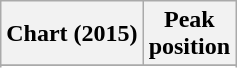<table class="wikitable sortable">
<tr>
<th align="left">Chart (2015)</th>
<th align="center">Peak<br>position</th>
</tr>
<tr>
</tr>
<tr>
</tr>
<tr>
</tr>
</table>
